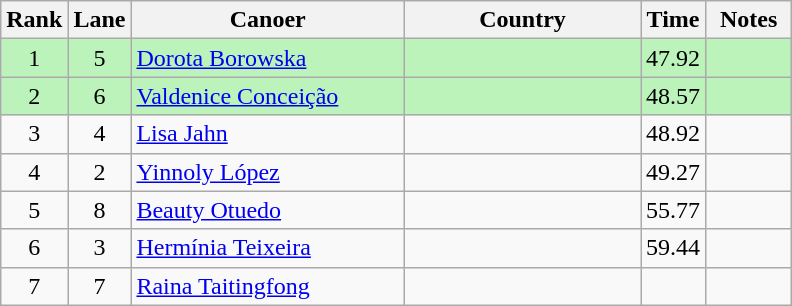<table class="wikitable sortable" style="text-align:center;">
<tr>
<th width=30>Rank</th>
<th width=30>Lane</th>
<th width=175>Canoer</th>
<th width=150>Country</th>
<th width=30>Time</th>
<th width=50>Notes</th>
</tr>
<tr bgcolor=bbf3bb>
<td>1</td>
<td>5</td>
<td align=left><a href='#'>Dorota Borowska</a></td>
<td align=left></td>
<td>47.92</td>
<td></td>
</tr>
<tr bgcolor=bbf3bb>
<td>2</td>
<td>6</td>
<td align=left><a href='#'>Valdenice Conceição</a></td>
<td align=left></td>
<td>48.57</td>
<td></td>
</tr>
<tr>
<td>3</td>
<td>4</td>
<td align=left><a href='#'>Lisa Jahn</a></td>
<td align=left></td>
<td>48.92</td>
<td></td>
</tr>
<tr>
<td>4</td>
<td>2</td>
<td align=left><a href='#'>Yinnoly López</a></td>
<td align=left></td>
<td>49.27</td>
<td></td>
</tr>
<tr>
<td>5</td>
<td>8</td>
<td align=left><a href='#'>Beauty Otuedo</a></td>
<td align=left></td>
<td>55.77</td>
<td></td>
</tr>
<tr>
<td>6</td>
<td>3</td>
<td align=left><a href='#'>Hermínia Teixeira</a></td>
<td align=left></td>
<td>59.44</td>
<td></td>
</tr>
<tr>
<td>7</td>
<td>7</td>
<td align=left><a href='#'>Raina Taitingfong</a></td>
<td align=left></td>
<td></td>
<td></td>
</tr>
</table>
